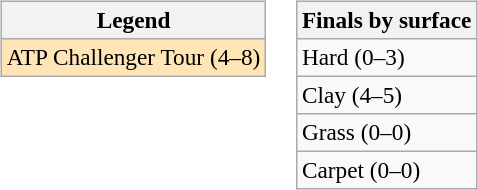<table>
<tr valign=top>
<td><br><table class=wikitable style=font-size:97%>
<tr>
<th>Legend</th>
</tr>
<tr style="background:moccasin;">
<td>ATP Challenger Tour (4–8)</td>
</tr>
</table>
</td>
<td><br><table class=wikitable style=font-size:97%>
<tr>
<th>Finals by surface</th>
</tr>
<tr>
<td>Hard (0–3)</td>
</tr>
<tr>
<td>Clay (4–5)</td>
</tr>
<tr>
<td>Grass (0–0)</td>
</tr>
<tr>
<td>Carpet (0–0)</td>
</tr>
</table>
</td>
</tr>
</table>
